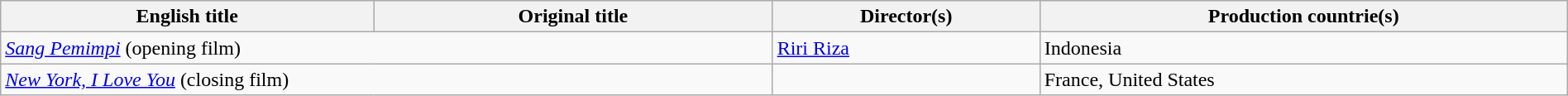<table class="sortable wikitable" style="width:100%; margin-bottom:4px">
<tr>
<th>English title</th>
<th>Original title</th>
<th>Director(s)</th>
<th>Production countrie(s)</th>
</tr>
<tr>
<td colspan="2"><em><a href='#'>Sang Pemimpi</a></em> (opening film)</td>
<td><a href='#'>Riri Riza</a></td>
<td>Indonesia</td>
</tr>
<tr>
<td colspan="2"><em><a href='#'>New York, I Love You</a></em> (closing film)</td>
<td></td>
<td>France, United States</td>
</tr>
</table>
